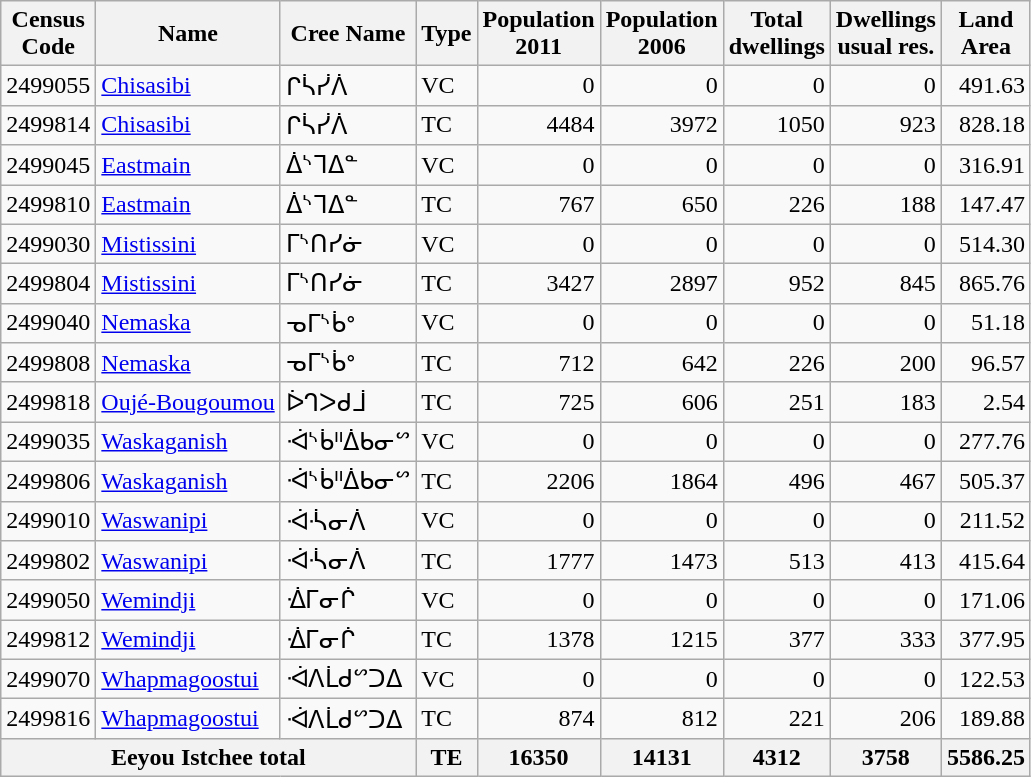<table class="wikitable sortable">
<tr>
<th>Census<br>Code</th>
<th>Name</th>
<th>Cree Name</th>
<th>Type</th>
<th>Population<br>2011</th>
<th>Population<br>2006</th>
<th>Total<br>dwellings</th>
<th>Dwellings<br>usual res.</th>
<th>Land<br>Area</th>
</tr>
<tr>
<td>2499055</td>
<td><a href='#'>Chisasibi</a></td>
<td>ᒋᓵᓰᐲ</td>
<td>VC</td>
<td align="right">0</td>
<td align="right">0</td>
<td align="right">0</td>
<td align="right">0</td>
<td align="right">491.63</td>
</tr>
<tr>
<td>2499814</td>
<td><a href='#'>Chisasibi</a></td>
<td>ᒋᓵᓰᐲ</td>
<td>TC</td>
<td align="right">4484</td>
<td align="right">3972</td>
<td align="right">1050</td>
<td align="right">923</td>
<td align="right">828.18</td>
</tr>
<tr>
<td>2499045</td>
<td><a href='#'>Eastmain</a></td>
<td>ᐄᔅᒣᐃᓐ</td>
<td>VC</td>
<td align="right">0</td>
<td align="right">0</td>
<td align="right">0</td>
<td align="right">0</td>
<td align="right">316.91</td>
</tr>
<tr>
<td>2499810</td>
<td><a href='#'>Eastmain</a></td>
<td>ᐄᔅᒣᐃᓐ</td>
<td>TC</td>
<td align="right">767</td>
<td align="right">650</td>
<td align="right">226</td>
<td align="right">188</td>
<td align="right">147.47</td>
</tr>
<tr>
<td>2499030</td>
<td><a href='#'>Mistissini</a></td>
<td>ᒥᔅᑎᓯᓃ</td>
<td>VC</td>
<td align="right">0</td>
<td align="right">0</td>
<td align="right">0</td>
<td align="right">0</td>
<td align="right">514.30</td>
</tr>
<tr>
<td>2499804</td>
<td><a href='#'>Mistissini</a></td>
<td>ᒥᔅᑎᓯᓃ</td>
<td>TC</td>
<td align="right">3427</td>
<td align="right">2897</td>
<td align="right">952</td>
<td align="right">845</td>
<td align="right">865.76</td>
</tr>
<tr>
<td>2499040</td>
<td><a href='#'>Nemaska</a></td>
<td>ᓀᒥᔅᑳᐤ</td>
<td>VC</td>
<td align="right">0</td>
<td align="right">0</td>
<td align="right">0</td>
<td align="right">0</td>
<td align="right">51.18</td>
</tr>
<tr>
<td>2499808</td>
<td><a href='#'>Nemaska</a></td>
<td>ᓀᒥᔅᑳᐤ</td>
<td>TC</td>
<td align="right">712</td>
<td align="right">642</td>
<td align="right">226</td>
<td align="right">200</td>
<td align="right">96.57</td>
</tr>
<tr>
<td>2499818</td>
<td><a href='#'>Oujé-Bougoumou</a></td>
<td>ᐆᒉᐳᑯᒨ</td>
<td>TC</td>
<td align="right">725</td>
<td align="right">606</td>
<td align="right">251</td>
<td align="right">183</td>
<td align="right">2.54</td>
</tr>
<tr>
<td>2499035</td>
<td><a href='#'>Waskaganish</a></td>
<td>ᐙᔅᑳᐦᐄᑲᓂᔥ</td>
<td>VC</td>
<td align="right">0</td>
<td align="right">0</td>
<td align="right">0</td>
<td align="right">0</td>
<td align="right">277.76</td>
</tr>
<tr>
<td>2499806</td>
<td><a href='#'>Waskaganish</a></td>
<td>ᐙᔅᑳᐦᐄᑲᓂᔥ</td>
<td>TC</td>
<td align="right">2206</td>
<td align="right">1864</td>
<td align="right">496</td>
<td align="right">467</td>
<td align="right">505.37</td>
</tr>
<tr>
<td>2499010</td>
<td><a href='#'>Waswanipi</a></td>
<td>ᐙᔂᓂᐲ</td>
<td>VC</td>
<td align="right">0</td>
<td align="right">0</td>
<td align="right">0</td>
<td align="right">0</td>
<td align="right">211.52</td>
</tr>
<tr>
<td>2499802</td>
<td><a href='#'>Waswanipi</a></td>
<td>ᐙᔂᓂᐲ</td>
<td>TC</td>
<td align="right">1777</td>
<td align="right">1473</td>
<td align="right">513</td>
<td align="right">413</td>
<td align="right">415.64</td>
</tr>
<tr>
<td>2499050</td>
<td><a href='#'>Wemindji</a></td>
<td>ᐐᒥᓂᒌ</td>
<td>VC</td>
<td align="right">0</td>
<td align="right">0</td>
<td align="right">0</td>
<td align="right">0</td>
<td align="right">171.06</td>
</tr>
<tr>
<td>2499812</td>
<td><a href='#'>Wemindji</a></td>
<td>ᐐᒥᓂᒌ</td>
<td>TC</td>
<td align="right">1378</td>
<td align="right">1215</td>
<td align="right">377</td>
<td align="right">333</td>
<td align="right">377.95</td>
</tr>
<tr>
<td>2499070</td>
<td><a href='#'>Whapmagoostui</a></td>
<td>ᐙᐱᒫᑯᔥᑐᐃ</td>
<td>VC</td>
<td align="right">0</td>
<td align="right">0</td>
<td align="right">0</td>
<td align="right">0</td>
<td align="right">122.53</td>
</tr>
<tr>
<td>2499816</td>
<td><a href='#'>Whapmagoostui</a></td>
<td>ᐙᐱᒫᑯᔥᑐᐃ</td>
<td>TC</td>
<td align="right">874</td>
<td align="right">812</td>
<td align="right">221</td>
<td align="right">206</td>
<td align="right">189.88</td>
</tr>
<tr>
<th colspan="3">Eeyou Istchee total</th>
<th>TE</th>
<th align="right">16350</th>
<th align="right">14131</th>
<th align="right">4312</th>
<th align="right">3758</th>
<th align="right">5586.25</th>
</tr>
</table>
